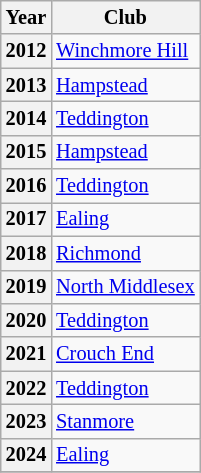<table class="wikitable" style="font-size:85%">
<tr>
<th>Year</th>
<th>Club</th>
</tr>
<tr>
<th scope="row">2012</th>
<td><a href='#'>Winchmore Hill</a></td>
</tr>
<tr>
<th scope="row">2013</th>
<td><a href='#'>Hampstead</a></td>
</tr>
<tr>
<th scope="row">2014</th>
<td><a href='#'>Teddington</a></td>
</tr>
<tr>
<th scope="row">2015</th>
<td><a href='#'>Hampstead</a></td>
</tr>
<tr>
<th scope="row">2016</th>
<td><a href='#'>Teddington</a></td>
</tr>
<tr>
<th scope="row">2017</th>
<td><a href='#'>Ealing</a></td>
</tr>
<tr>
<th scope="row">2018</th>
<td><a href='#'>Richmond</a></td>
</tr>
<tr>
<th scope="row">2019</th>
<td><a href='#'>North Middlesex</a></td>
</tr>
<tr>
<th scope="row">2020</th>
<td><a href='#'>Teddington</a></td>
</tr>
<tr>
<th scope="row">2021</th>
<td><a href='#'>Crouch End</a></td>
</tr>
<tr>
<th scope="row">2022</th>
<td><a href='#'>Teddington</a></td>
</tr>
<tr>
<th scope="row">2023</th>
<td><a href='#'>Stanmore</a></td>
</tr>
<tr>
<th scope="row">2024</th>
<td><a href='#'>Ealing</a></td>
</tr>
<tr>
</tr>
</table>
